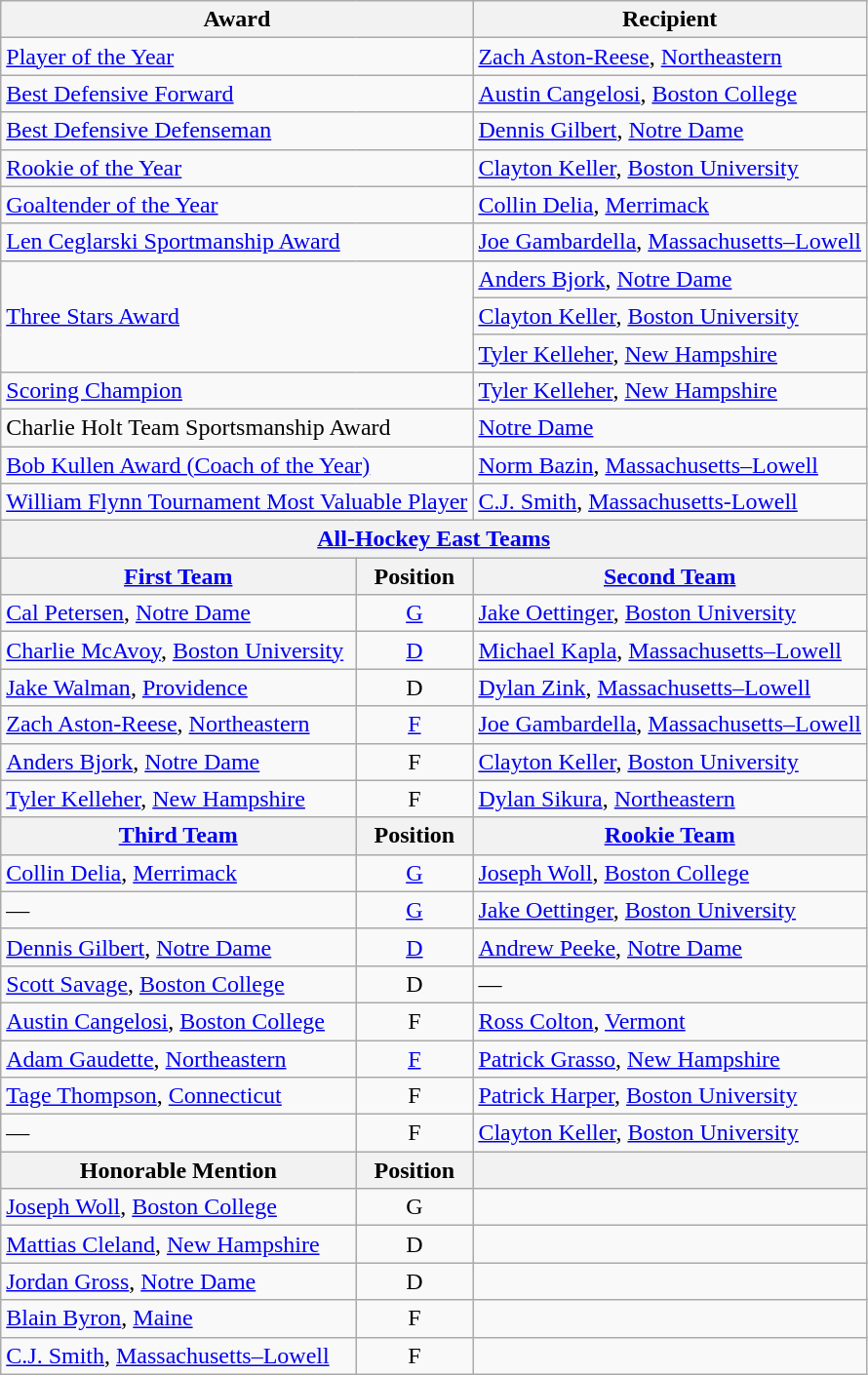<table class="wikitable">
<tr>
<th colspan=2>Award</th>
<th>Recipient</th>
</tr>
<tr>
<td colspan=2><a href='#'>Player of the Year</a></td>
<td><a href='#'>Zach Aston-Reese</a>, <a href='#'>Northeastern</a></td>
</tr>
<tr>
<td colspan=2><a href='#'>Best Defensive Forward</a></td>
<td><a href='#'>Austin Cangelosi</a>, <a href='#'>Boston College</a></td>
</tr>
<tr>
<td colspan=2><a href='#'>Best Defensive Defenseman</a></td>
<td><a href='#'>Dennis Gilbert</a>, <a href='#'>Notre Dame</a></td>
</tr>
<tr>
<td colspan=2><a href='#'>Rookie of the Year</a></td>
<td><a href='#'>Clayton Keller</a>, <a href='#'>Boston University</a></td>
</tr>
<tr>
<td colspan=2><a href='#'>Goaltender of the Year</a></td>
<td><a href='#'>Collin Delia</a>, <a href='#'>Merrimack</a></td>
</tr>
<tr>
<td colspan=2><a href='#'>Len Ceglarski Sportmanship Award</a></td>
<td><a href='#'>Joe Gambardella</a>, <a href='#'>Massachusetts–Lowell</a></td>
</tr>
<tr>
<td colspan=2, rowspan=3><a href='#'>Three Stars Award</a></td>
<td><a href='#'>Anders Bjork</a>, <a href='#'>Notre Dame</a></td>
</tr>
<tr>
<td><a href='#'>Clayton Keller</a>, <a href='#'>Boston University</a></td>
</tr>
<tr>
<td><a href='#'>Tyler Kelleher</a>, <a href='#'>New Hampshire</a></td>
</tr>
<tr>
<td colspan=2><a href='#'>Scoring Champion</a></td>
<td><a href='#'>Tyler Kelleher</a>, <a href='#'>New Hampshire</a></td>
</tr>
<tr>
<td colspan=2>Charlie Holt Team Sportsmanship Award</td>
<td><a href='#'>Notre Dame</a></td>
</tr>
<tr>
<td colspan=2><a href='#'>Bob Kullen Award (Coach of the Year)</a></td>
<td><a href='#'>Norm Bazin</a>, <a href='#'>Massachusetts–Lowell</a></td>
</tr>
<tr>
<td colspan=2><a href='#'>William Flynn Tournament Most Valuable Player</a></td>
<td><a href='#'>C.J. Smith</a>, <a href='#'>Massachusetts-Lowell</a></td>
</tr>
<tr>
<th colspan=3><a href='#'>All-Hockey East Teams</a></th>
</tr>
<tr>
<th><a href='#'>First Team</a></th>
<th>Position</th>
<th><a href='#'>Second Team</a></th>
</tr>
<tr>
<td><a href='#'>Cal Petersen</a>, <a href='#'>Notre Dame</a></td>
<td align=center><a href='#'>G</a></td>
<td><a href='#'>Jake Oettinger</a>, <a href='#'>Boston University</a></td>
</tr>
<tr>
<td><a href='#'>Charlie McAvoy</a>, <a href='#'>Boston University</a></td>
<td align=center><a href='#'>D</a></td>
<td><a href='#'>Michael Kapla</a>, <a href='#'>Massachusetts–Lowell</a></td>
</tr>
<tr>
<td><a href='#'>Jake Walman</a>, <a href='#'>Providence</a></td>
<td align=center>D</td>
<td><a href='#'>Dylan Zink</a>, <a href='#'>Massachusetts–Lowell</a></td>
</tr>
<tr>
<td><a href='#'>Zach Aston-Reese</a>, <a href='#'>Northeastern</a></td>
<td align=center><a href='#'>F</a></td>
<td><a href='#'>Joe Gambardella</a>, <a href='#'>Massachusetts–Lowell</a></td>
</tr>
<tr>
<td><a href='#'>Anders Bjork</a>, <a href='#'>Notre Dame</a></td>
<td align=center>F</td>
<td><a href='#'>Clayton Keller</a>, <a href='#'>Boston University</a></td>
</tr>
<tr>
<td><a href='#'>Tyler Kelleher</a>, <a href='#'>New Hampshire</a></td>
<td align=center>F</td>
<td><a href='#'>Dylan Sikura</a>, <a href='#'>Northeastern</a></td>
</tr>
<tr>
<th><a href='#'>Third Team</a></th>
<th>Position</th>
<th><a href='#'>Rookie Team</a></th>
</tr>
<tr>
<td><a href='#'>Collin Delia</a>, <a href='#'>Merrimack</a></td>
<td align=center><a href='#'>G</a></td>
<td><a href='#'>Joseph Woll</a>, <a href='#'>Boston College</a></td>
</tr>
<tr>
<td>—</td>
<td align=center><a href='#'>G</a></td>
<td><a href='#'>Jake Oettinger</a>, <a href='#'>Boston University</a></td>
</tr>
<tr>
<td><a href='#'>Dennis Gilbert</a>, <a href='#'>Notre Dame</a></td>
<td align=center><a href='#'>D</a></td>
<td><a href='#'>Andrew Peeke</a>, <a href='#'>Notre Dame</a></td>
</tr>
<tr>
<td><a href='#'>Scott Savage</a>,  <a href='#'>Boston College</a></td>
<td align=center>D</td>
<td>—</td>
</tr>
<tr>
<td><a href='#'>Austin Cangelosi</a>, <a href='#'>Boston College</a></td>
<td align=center>F</td>
<td><a href='#'>Ross Colton</a>, <a href='#'>Vermont</a></td>
</tr>
<tr>
<td><a href='#'>Adam Gaudette</a>, <a href='#'>Northeastern</a></td>
<td align=center><a href='#'>F</a></td>
<td><a href='#'>Patrick Grasso</a>, <a href='#'>New Hampshire</a></td>
</tr>
<tr>
<td><a href='#'>Tage Thompson</a>,  <a href='#'>Connecticut</a></td>
<td align=center>F</td>
<td><a href='#'>Patrick Harper</a>, <a href='#'>Boston University</a></td>
</tr>
<tr>
<td>—</td>
<td align=center>F</td>
<td><a href='#'>Clayton Keller</a>, <a href='#'>Boston University</a></td>
</tr>
<tr>
<th>Honorable Mention</th>
<th>  Position  </th>
<th> </th>
</tr>
<tr>
<td><a href='#'>Joseph Woll</a>, <a href='#'>Boston College</a></td>
<td align=center>G</td>
<td></td>
</tr>
<tr>
<td><a href='#'>Mattias Cleland</a>, <a href='#'>New Hampshire</a></td>
<td align=center>D</td>
<td></td>
</tr>
<tr>
<td><a href='#'>Jordan Gross</a>, <a href='#'>Notre Dame</a></td>
<td align=center>D</td>
<td></td>
</tr>
<tr>
<td><a href='#'>Blain Byron</a>, <a href='#'>Maine</a></td>
<td align=center>F</td>
<td></td>
</tr>
<tr>
<td><a href='#'>C.J. Smith</a>, <a href='#'>Massachusetts–Lowell</a></td>
<td align=center>F</td>
<td></td>
</tr>
</table>
